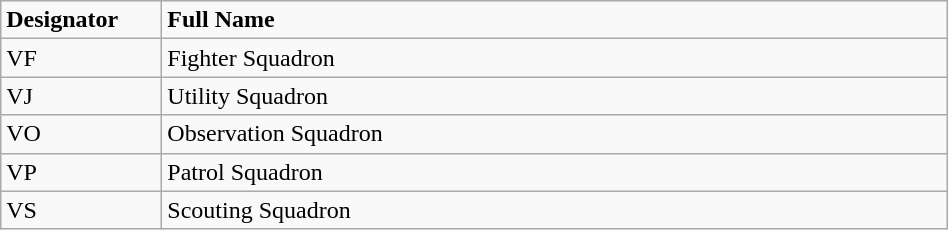<table class="wikitable" style="width: 50%;">
<tr>
<td style="width: 100px;"><strong>Designator</strong></td>
<td><strong>Full Name</strong></td>
</tr>
<tr>
<td>VF</td>
<td>Fighter Squadron</td>
</tr>
<tr>
<td>VJ</td>
<td>Utility Squadron</td>
</tr>
<tr>
<td>VO</td>
<td>Observation Squadron</td>
</tr>
<tr>
<td>VP</td>
<td>Patrol Squadron</td>
</tr>
<tr>
<td>VS</td>
<td>Scouting Squadron</td>
</tr>
</table>
